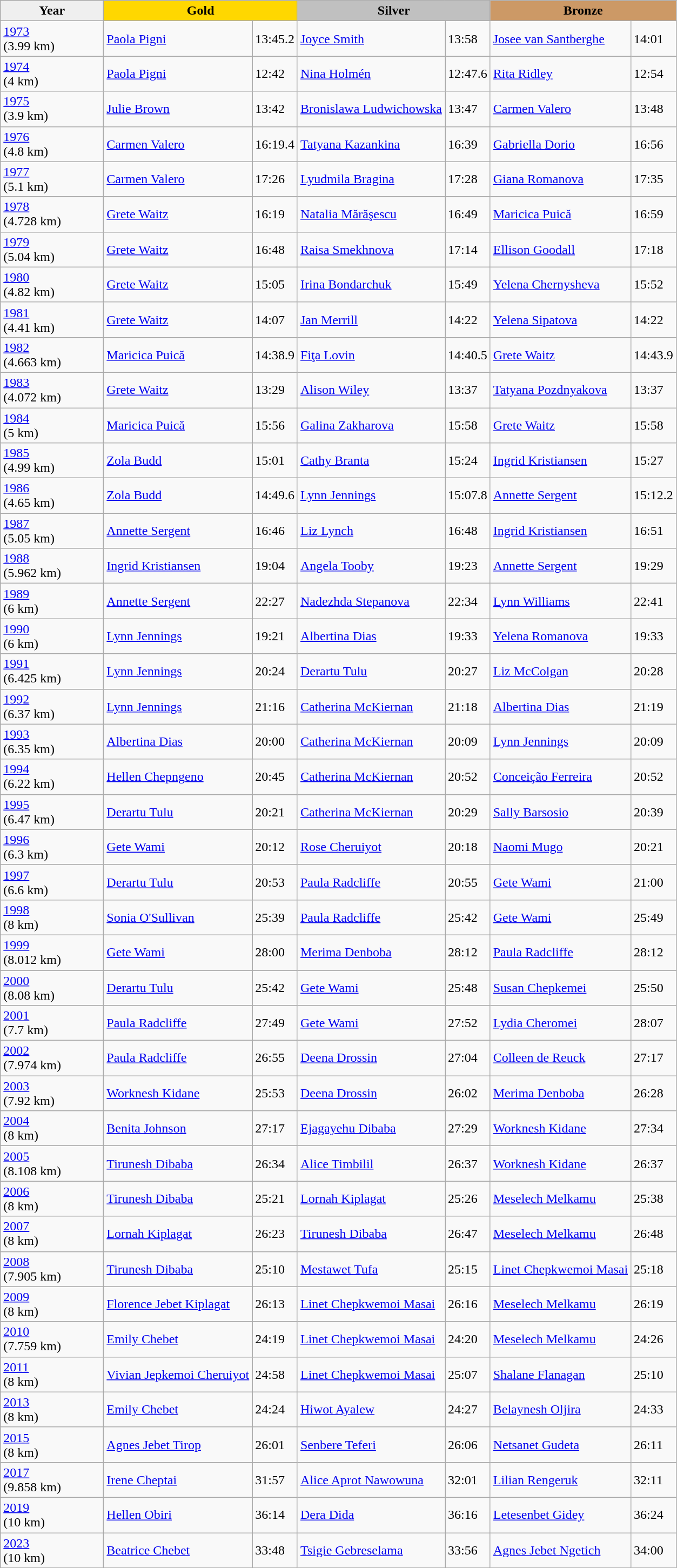<table class="wikitable" style="font-size:100%">
<tr align=center>
<th scope=col style="width:120px; background: #efefef;">Year</th>
<th scope=col colspan=2 style="width:200px; background: gold;">Gold</th>
<th scope=col colspan=2 style="width:200px; background: silver;">Silver</th>
<th scope=col colspan=2 style="width:200px; background: #cc9966;">Bronze</th>
</tr>
<tr>
<td><a href='#'>1973</a><br>(3.99 km)</td>
<td><a href='#'>Paola Pigni</a><br></td>
<td>13:45.2</td>
<td><a href='#'>Joyce Smith</a><br></td>
<td>13:58</td>
<td><a href='#'>Josee van Santberghe</a><br></td>
<td>14:01</td>
</tr>
<tr>
<td><a href='#'>1974</a><br>(4 km)</td>
<td><a href='#'>Paola Pigni</a><br></td>
<td>12:42</td>
<td><a href='#'>Nina Holmén</a><br></td>
<td>12:47.6</td>
<td><a href='#'>Rita Ridley</a><br></td>
<td>12:54</td>
</tr>
<tr>
<td><a href='#'>1975</a><br>(3.9 km)</td>
<td><a href='#'>Julie Brown</a><br></td>
<td>13:42</td>
<td><a href='#'>Bronislawa Ludwichowska</a><br></td>
<td>13:47</td>
<td><a href='#'>Carmen Valero</a><br></td>
<td>13:48</td>
</tr>
<tr>
<td><a href='#'>1976</a><br>(4.8 km)</td>
<td><a href='#'>Carmen Valero</a><br></td>
<td>16:19.4</td>
<td><a href='#'>Tatyana Kazankina</a><br></td>
<td>16:39</td>
<td><a href='#'>Gabriella Dorio</a><br></td>
<td>16:56</td>
</tr>
<tr>
<td><a href='#'>1977</a><br>(5.1 km)</td>
<td><a href='#'>Carmen Valero</a><br></td>
<td>17:26</td>
<td><a href='#'>Lyudmila Bragina</a><br></td>
<td>17:28</td>
<td><a href='#'>Giana Romanova</a><br></td>
<td>17:35</td>
</tr>
<tr>
<td><a href='#'>1978</a><br>(4.728 km)</td>
<td><a href='#'>Grete Waitz</a><br></td>
<td>16:19</td>
<td><a href='#'>Natalia Mărăşescu</a><br></td>
<td>16:49</td>
<td><a href='#'>Maricica Puică</a><br></td>
<td>16:59</td>
</tr>
<tr>
<td><a href='#'>1979</a><br>(5.04 km)</td>
<td><a href='#'>Grete Waitz</a><br></td>
<td>16:48</td>
<td><a href='#'>Raisa Smekhnova</a><br></td>
<td>17:14</td>
<td><a href='#'>Ellison Goodall</a><br></td>
<td>17:18</td>
</tr>
<tr>
<td><a href='#'>1980</a><br>(4.82 km)</td>
<td><a href='#'>Grete Waitz</a><br></td>
<td>15:05</td>
<td><a href='#'>Irina Bondarchuk</a><br></td>
<td>15:49</td>
<td><a href='#'>Yelena Chernysheva</a><br></td>
<td>15:52</td>
</tr>
<tr>
<td><a href='#'>1981</a><br>(4.41 km)</td>
<td><a href='#'>Grete Waitz</a><br></td>
<td>14:07</td>
<td><a href='#'>Jan Merrill</a><br></td>
<td>14:22</td>
<td><a href='#'>Yelena Sipatova</a><br></td>
<td>14:22</td>
</tr>
<tr>
<td><a href='#'>1982</a><br>(4.663 km)</td>
<td><a href='#'>Maricica Puică</a><br></td>
<td>14:38.9</td>
<td><a href='#'>Fiţa Lovin</a><br></td>
<td>14:40.5</td>
<td><a href='#'>Grete Waitz</a><br></td>
<td>14:43.9</td>
</tr>
<tr>
<td><a href='#'>1983</a><br>(4.072 km)</td>
<td><a href='#'>Grete Waitz</a><br></td>
<td>13:29</td>
<td><a href='#'>Alison Wiley</a><br></td>
<td>13:37</td>
<td><a href='#'>Tatyana Pozdnyakova</a><br></td>
<td>13:37</td>
</tr>
<tr>
<td><a href='#'>1984</a><br>(5 km)</td>
<td><a href='#'>Maricica Puică</a><br></td>
<td>15:56</td>
<td><a href='#'>Galina Zakharova</a><br></td>
<td>15:58</td>
<td><a href='#'>Grete Waitz</a><br></td>
<td>15:58</td>
</tr>
<tr>
<td><a href='#'>1985</a><br>(4.99 km)</td>
<td><a href='#'>Zola Budd</a><br></td>
<td>15:01</td>
<td><a href='#'>Cathy Branta</a><br></td>
<td>15:24</td>
<td><a href='#'>Ingrid Kristiansen</a><br></td>
<td>15:27</td>
</tr>
<tr>
<td><a href='#'>1986</a><br>(4.65 km)</td>
<td><a href='#'>Zola Budd</a><br></td>
<td>14:49.6</td>
<td><a href='#'>Lynn Jennings</a><br></td>
<td>15:07.8</td>
<td><a href='#'>Annette Sergent</a><br></td>
<td>15:12.2</td>
</tr>
<tr>
<td><a href='#'>1987</a><br>(5.05 km)</td>
<td><a href='#'>Annette Sergent</a><br></td>
<td>16:46</td>
<td><a href='#'>Liz Lynch</a><br></td>
<td>16:48</td>
<td><a href='#'>Ingrid Kristiansen</a><br></td>
<td>16:51</td>
</tr>
<tr>
<td><a href='#'>1988</a><br>(5.962 km)</td>
<td><a href='#'>Ingrid Kristiansen</a><br></td>
<td>19:04</td>
<td><a href='#'>Angela Tooby</a><br></td>
<td>19:23</td>
<td><a href='#'>Annette Sergent</a><br></td>
<td>19:29</td>
</tr>
<tr>
<td><a href='#'>1989</a><br>(6 km)</td>
<td><a href='#'>Annette Sergent</a><br></td>
<td>22:27</td>
<td><a href='#'>Nadezhda Stepanova</a><br></td>
<td>22:34</td>
<td><a href='#'>Lynn Williams</a><br></td>
<td>22:41</td>
</tr>
<tr>
<td><a href='#'>1990</a><br>(6 km)</td>
<td><a href='#'>Lynn Jennings</a><br></td>
<td>19:21</td>
<td><a href='#'>Albertina Dias</a><br></td>
<td>19:33</td>
<td><a href='#'>Yelena Romanova</a><br></td>
<td>19:33</td>
</tr>
<tr>
<td><a href='#'>1991</a><br>(6.425 km)</td>
<td><a href='#'>Lynn Jennings</a><br></td>
<td>20:24</td>
<td><a href='#'>Derartu Tulu</a><br></td>
<td>20:27</td>
<td><a href='#'>Liz McColgan</a><br></td>
<td>20:28</td>
</tr>
<tr>
<td><a href='#'>1992</a><br>(6.37 km)</td>
<td><a href='#'>Lynn Jennings</a><br></td>
<td>21:16</td>
<td><a href='#'>Catherina McKiernan</a><br></td>
<td>21:18</td>
<td><a href='#'>Albertina Dias</a><br></td>
<td>21:19</td>
</tr>
<tr>
<td><a href='#'>1993</a><br>(6.35 km)</td>
<td><a href='#'>Albertina Dias</a><br></td>
<td>20:00</td>
<td><a href='#'>Catherina McKiernan</a><br></td>
<td>20:09</td>
<td><a href='#'>Lynn Jennings</a><br></td>
<td>20:09</td>
</tr>
<tr>
<td><a href='#'>1994</a><br>(6.22 km)</td>
<td><a href='#'>Hellen Chepngeno</a><br></td>
<td>20:45</td>
<td><a href='#'>Catherina McKiernan</a><br></td>
<td>20:52</td>
<td><a href='#'>Conceição Ferreira</a><br></td>
<td>20:52</td>
</tr>
<tr>
<td><a href='#'>1995</a><br>(6.47 km)</td>
<td><a href='#'>Derartu Tulu</a><br></td>
<td>20:21</td>
<td><a href='#'>Catherina McKiernan</a><br></td>
<td>20:29</td>
<td><a href='#'>Sally Barsosio</a><br></td>
<td>20:39</td>
</tr>
<tr>
<td><a href='#'>1996</a><br>(6.3 km)</td>
<td><a href='#'>Gete Wami</a><br></td>
<td>20:12</td>
<td><a href='#'>Rose Cheruiyot</a><br></td>
<td>20:18</td>
<td><a href='#'>Naomi Mugo</a><br></td>
<td>20:21</td>
</tr>
<tr>
<td><a href='#'>1997</a><br>(6.6 km)</td>
<td><a href='#'>Derartu Tulu</a><br></td>
<td>20:53</td>
<td><a href='#'>Paula Radcliffe</a><br></td>
<td>20:55</td>
<td><a href='#'>Gete Wami</a><br></td>
<td>21:00</td>
</tr>
<tr>
<td><a href='#'>1998</a><br>(8 km)</td>
<td><a href='#'>Sonia O'Sullivan</a><br></td>
<td>25:39</td>
<td><a href='#'>Paula Radcliffe</a><br></td>
<td>25:42</td>
<td><a href='#'>Gete Wami</a><br></td>
<td>25:49</td>
</tr>
<tr>
<td><a href='#'>1999</a><br>(8.012 km)</td>
<td><a href='#'>Gete Wami</a><br></td>
<td>28:00</td>
<td><a href='#'>Merima Denboba</a><br></td>
<td>28:12</td>
<td><a href='#'>Paula Radcliffe</a><br></td>
<td>28:12</td>
</tr>
<tr>
<td><a href='#'>2000</a><br>(8.08 km)</td>
<td><a href='#'>Derartu Tulu</a><br></td>
<td>25:42</td>
<td><a href='#'>Gete Wami</a><br></td>
<td>25:48</td>
<td><a href='#'>Susan Chepkemei</a><br></td>
<td>25:50</td>
</tr>
<tr>
<td><a href='#'>2001</a><br>(7.7 km)</td>
<td><a href='#'>Paula Radcliffe</a><br></td>
<td>27:49</td>
<td><a href='#'>Gete Wami</a><br></td>
<td>27:52</td>
<td><a href='#'>Lydia Cheromei</a><br></td>
<td>28:07</td>
</tr>
<tr>
<td><a href='#'>2002</a><br>(7.974 km)</td>
<td><a href='#'>Paula Radcliffe</a><br></td>
<td>26:55</td>
<td><a href='#'>Deena Drossin</a><br></td>
<td>27:04</td>
<td><a href='#'>Colleen de Reuck</a><br></td>
<td>27:17</td>
</tr>
<tr>
<td><a href='#'>2003</a><br>(7.92 km)</td>
<td><a href='#'>Worknesh Kidane</a><br></td>
<td>25:53</td>
<td><a href='#'>Deena Drossin</a><br></td>
<td>26:02</td>
<td><a href='#'>Merima Denboba</a><br></td>
<td>26:28</td>
</tr>
<tr>
<td><a href='#'>2004</a><br>(8 km)</td>
<td><a href='#'>Benita Johnson</a><br></td>
<td>27:17</td>
<td><a href='#'>Ejagayehu Dibaba</a><br></td>
<td>27:29</td>
<td><a href='#'>Worknesh Kidane</a><br></td>
<td>27:34</td>
</tr>
<tr>
<td><a href='#'>2005</a><br>(8.108 km)</td>
<td><a href='#'>Tirunesh Dibaba</a><br></td>
<td>26:34</td>
<td><a href='#'>Alice Timbilil</a><br></td>
<td>26:37</td>
<td><a href='#'>Worknesh Kidane</a><br></td>
<td>26:37</td>
</tr>
<tr>
<td><a href='#'>2006</a><br>(8 km)</td>
<td><a href='#'>Tirunesh Dibaba</a><br></td>
<td>25:21</td>
<td><a href='#'>Lornah Kiplagat</a><br></td>
<td>25:26</td>
<td><a href='#'>Meselech Melkamu</a><br></td>
<td>25:38</td>
</tr>
<tr>
<td><a href='#'>2007</a><br>(8 km)</td>
<td><a href='#'>Lornah Kiplagat</a><br></td>
<td>26:23</td>
<td><a href='#'>Tirunesh Dibaba</a><br></td>
<td>26:47</td>
<td><a href='#'>Meselech Melkamu</a><br></td>
<td>26:48</td>
</tr>
<tr>
<td><a href='#'>2008</a><br>(7.905 km)</td>
<td><a href='#'>Tirunesh Dibaba</a><br></td>
<td>25:10</td>
<td><a href='#'>Mestawet Tufa</a><br></td>
<td>25:15</td>
<td><a href='#'>Linet Chepkwemoi Masai</a><br></td>
<td>25:18</td>
</tr>
<tr>
<td><a href='#'>2009</a><br>(8 km)</td>
<td><a href='#'>Florence Jebet Kiplagat</a><br></td>
<td>26:13</td>
<td><a href='#'>Linet Chepkwemoi Masai</a><br></td>
<td>26:16</td>
<td><a href='#'>Meselech Melkamu</a><br></td>
<td>26:19</td>
</tr>
<tr>
<td><a href='#'>2010</a><br>(7.759 km)</td>
<td><a href='#'>Emily Chebet</a><br></td>
<td>24:19</td>
<td><a href='#'>Linet Chepkwemoi Masai</a><br></td>
<td>24:20</td>
<td><a href='#'>Meselech Melkamu</a><br></td>
<td>24:26</td>
</tr>
<tr>
<td><a href='#'>2011</a><br>(8 km)</td>
<td><a href='#'>Vivian Jepkemoi Cheruiyot</a><br></td>
<td>24:58</td>
<td><a href='#'>Linet Chepkwemoi Masai</a><br></td>
<td>25:07</td>
<td><a href='#'>Shalane Flanagan</a><br></td>
<td>25:10</td>
</tr>
<tr>
<td><a href='#'>2013</a><br>(8 km)</td>
<td><a href='#'>Emily Chebet</a><br></td>
<td>24:24</td>
<td><a href='#'>Hiwot Ayalew</a><br></td>
<td>24:27</td>
<td><a href='#'>Belaynesh Oljira</a><br></td>
<td>24:33</td>
</tr>
<tr>
<td><a href='#'>2015</a><br>(8 km)</td>
<td><a href='#'>Agnes Jebet Tirop</a><br></td>
<td>26:01</td>
<td><a href='#'>Senbere Teferi</a><br></td>
<td>26:06</td>
<td><a href='#'>Netsanet Gudeta</a><br></td>
<td>26:11</td>
</tr>
<tr>
<td><a href='#'>2017</a><br>(9.858 km)</td>
<td><a href='#'>Irene Cheptai</a><br></td>
<td>31:57</td>
<td><a href='#'>Alice Aprot Nawowuna</a><br></td>
<td>32:01</td>
<td><a href='#'>Lilian Rengeruk</a><br></td>
<td>32:11</td>
</tr>
<tr>
<td><a href='#'>2019</a><br>(10 km)</td>
<td><a href='#'>Hellen Obiri</a><br></td>
<td>36:14</td>
<td><a href='#'>Dera Dida</a><br></td>
<td>36:16</td>
<td><a href='#'>Letesenbet Gidey</a><br></td>
<td>36:24</td>
</tr>
<tr>
<td><a href='#'>2023</a><br>(10 km)</td>
<td><a href='#'>Beatrice Chebet</a><br></td>
<td>33:48</td>
<td><a href='#'>Tsigie Gebreselama</a><br></td>
<td>33:56</td>
<td><a href='#'>Agnes Jebet Ngetich</a><br></td>
<td>34:00</td>
</tr>
</table>
